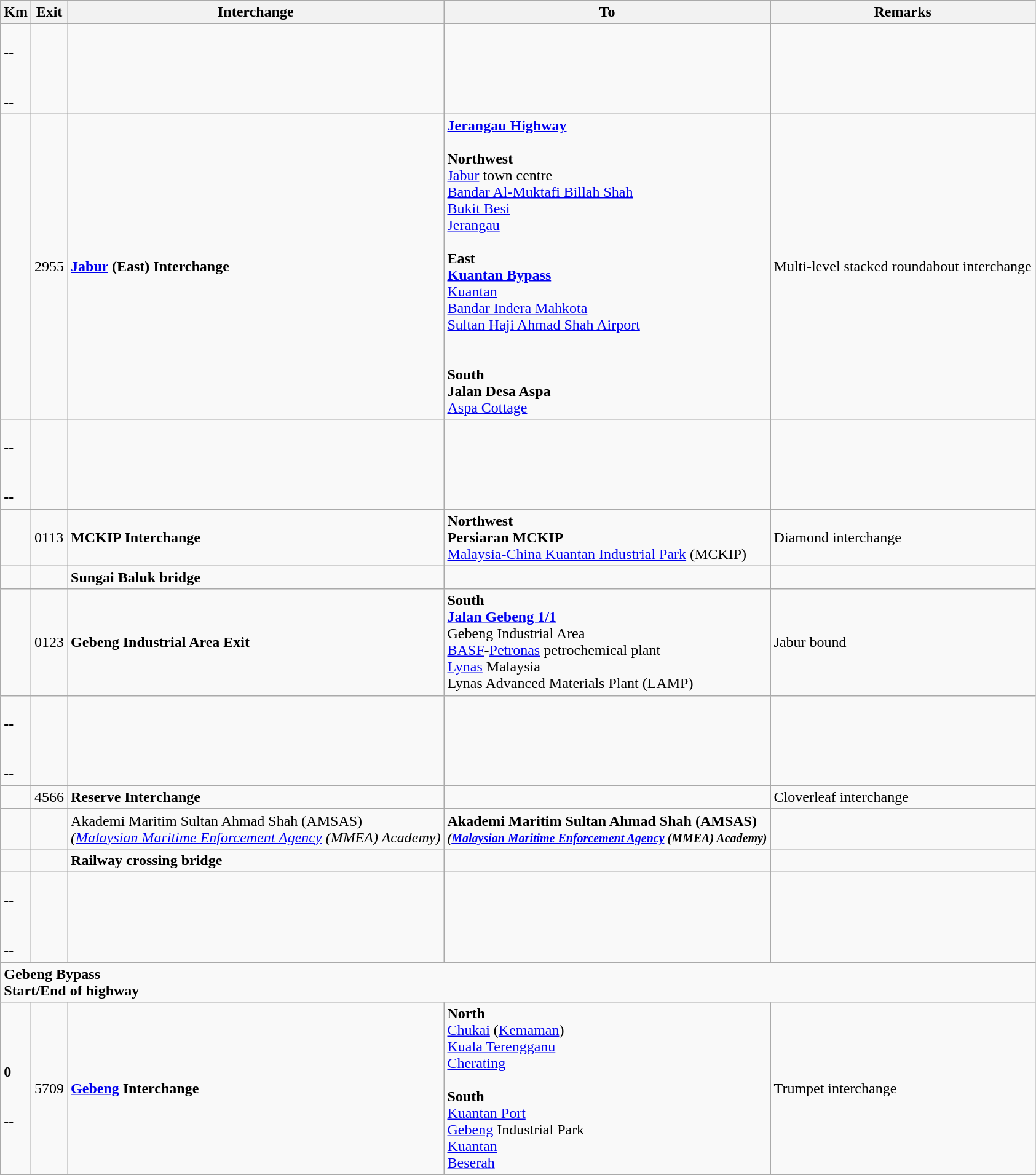<table class="wikitable">
<tr>
<th>Km</th>
<th>Exit</th>
<th>Interchange</th>
<th>To</th>
<th>Remarks</th>
</tr>
<tr>
<td><br><strong>--</strong><br><br><br><strong>--</strong></td>
<td></td>
<td></td>
<td></td>
<td></td>
</tr>
<tr>
<td></td>
<td>2955</td>
<td><strong><a href='#'>Jabur</a> (East) Interchange</strong></td>
<td> <strong><a href='#'>Jerangau Highway</a></strong><br><br><strong>Northwest</strong><br> <a href='#'>Jabur</a> town centre<br> <a href='#'>Bandar Al-Muktafi Billah Shah</a><br> <a href='#'>Bukit Besi</a><br> <a href='#'>Jerangau</a><br><br><strong>East</strong><br>  <strong><a href='#'>Kuantan Bypass</a></strong><br>  <a href='#'>Kuantan</a><br>  <a href='#'>Bandar Indera Mahkota</a><br> <a href='#'>Sultan Haji Ahmad Shah Airport</a> <br><br><br><strong>South</strong><br><strong>Jalan Desa Aspa</strong><br><a href='#'>Aspa Cottage</a></td>
<td>Multi-level stacked roundabout interchange</td>
</tr>
<tr>
<td><br><strong>--</strong><br><br><br><strong>--</strong></td>
<td></td>
<td></td>
<td></td>
<td></td>
</tr>
<tr>
<td></td>
<td>0113</td>
<td><strong>MCKIP Interchange</strong></td>
<td><strong>Northwest</strong><br><strong>Persiaran MCKIP</strong><br><a href='#'>Malaysia-China Kuantan Industrial Park</a> (MCKIP)</td>
<td>Diamond interchange</td>
</tr>
<tr>
<td></td>
<td></td>
<td><strong>Sungai Baluk bridge</strong></td>
<td></td>
<td></td>
</tr>
<tr>
<td></td>
<td>0123</td>
<td><strong>Gebeng Industrial Area Exit</strong></td>
<td><strong>South</strong><br> <strong><a href='#'>Jalan Gebeng 1/1</a></strong><br>Gebeng Industrial Area<br><a href='#'>BASF</a>-<a href='#'>Petronas</a> petrochemical plant<br><a href='#'>Lynas</a> Malaysia<br>Lynas Advanced Materials Plant (LAMP)</td>
<td>Jabur bound</td>
</tr>
<tr>
<td><br><strong>--</strong><br><br><br><strong>--</strong></td>
<td></td>
<td></td>
<td></td>
<td></td>
</tr>
<tr>
<td></td>
<td>4566</td>
<td><strong>Reserve Interchange</strong></td>
<td></td>
<td>Cloverleaf interchange</td>
</tr>
<tr>
<td></td>
<td></td>
<td>Akademi Maritim Sultan Ahmad Shah (AMSAS)<br><em>(<a href='#'>Malaysian Maritime Enforcement Agency</a> (MMEA) Academy)</em></td>
<td><strong>Akademi Maritim Sultan Ahmad Shah (AMSAS)</strong><br><small><strong><em>(<a href='#'>Malaysian Maritime Enforcement Agency</a> (MMEA) Academy)</em></strong></small></td>
<td></td>
</tr>
<tr>
<td></td>
<td></td>
<td><strong>Railway crossing bridge</strong></td>
<td></td>
<td></td>
</tr>
<tr>
<td><br><strong>--</strong><br><br><br><strong>--</strong></td>
<td></td>
<td></td>
<td></td>
<td></td>
</tr>
<tr>
<td style="width:600px" colspan="6" style="text-align:center; background:blue;"><strong><span>  Gebeng Bypass<br>Start/End of highway</span></strong></td>
</tr>
<tr>
<td><br><strong>0</strong><br><br><br><strong>--</strong></td>
<td>5709</td>
<td><strong><a href='#'>Gebeng</a> Interchange</strong></td>
<td><strong>North</strong><br>  <a href='#'>Chukai</a> (<a href='#'>Kemaman</a>)<br>  <a href='#'>Kuala Terengganu</a><br>  <a href='#'>Cherating</a> <br><br><strong>South</strong><br> <a href='#'>Kuantan Port</a> <br>  <a href='#'>Gebeng</a> Industrial Park<br>  <a href='#'>Kuantan</a><br> <a href='#'>Beserah</a> </td>
<td>Trumpet interchange</td>
</tr>
</table>
